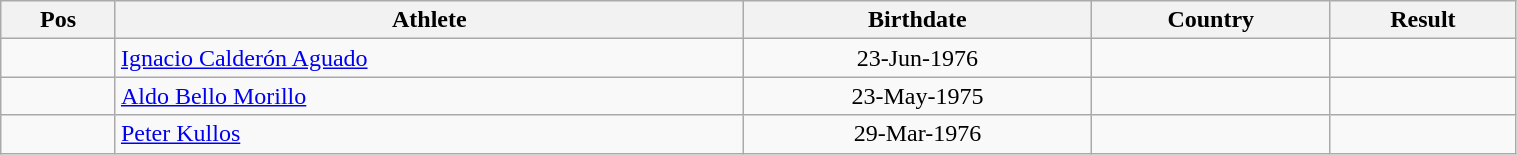<table class="wikitable"  style="text-align:center; width:80%;">
<tr>
<th>Pos</th>
<th>Athlete</th>
<th>Birthdate</th>
<th>Country</th>
<th>Result</th>
</tr>
<tr>
<td align=center></td>
<td align=left><a href='#'>Ignacio Calderón Aguado</a></td>
<td>23-Jun-1976</td>
<td align=left></td>
<td></td>
</tr>
<tr>
<td align=center></td>
<td align=left><a href='#'>Aldo Bello Morillo</a></td>
<td>23-May-1975</td>
<td align=left></td>
<td></td>
</tr>
<tr>
<td align=center></td>
<td align=left><a href='#'>Peter Kullos</a></td>
<td>29-Mar-1976</td>
<td align=left></td>
<td></td>
</tr>
</table>
